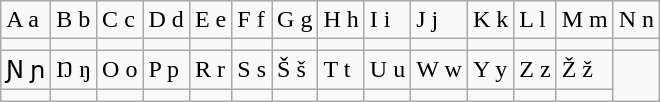<table class="wikitable">
<tr>
<td>A a</td>
<td>B b</td>
<td>C c</td>
<td>D d</td>
<td>E e</td>
<td>F f</td>
<td>G g</td>
<td>H h</td>
<td>I i</td>
<td>J j</td>
<td>K k</td>
<td>L l</td>
<td>M m</td>
<td>N n</td>
</tr>
<tr>
<td></td>
<td></td>
<td></td>
<td></td>
<td></td>
<td></td>
<td></td>
<td></td>
<td></td>
<td></td>
<td></td>
<td></td>
<td></td>
<td></td>
</tr>
<tr>
<td>Ɲ ɲ</td>
<td>Ŋ ŋ</td>
<td>O o</td>
<td>P p</td>
<td>R r</td>
<td>S s</td>
<td>Š š</td>
<td>T t</td>
<td>U u</td>
<td>W w</td>
<td>Y y</td>
<td>Z z</td>
<td>Ž ž</td>
</tr>
<tr>
<td></td>
<td></td>
<td></td>
<td></td>
<td></td>
<td></td>
<td></td>
<td></td>
<td></td>
<td></td>
<td></td>
<td></td>
<td></td>
</tr>
</table>
